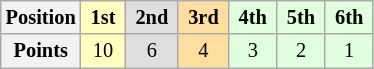<table class="wikitable" style="font-size:85%; text-align:center">
<tr>
<th>Position</th>
<td style="background:#ffffbf;"> <strong>1st</strong> </td>
<td style="background:#dfdfdf;"> <strong>2nd</strong> </td>
<td style="background:#ffdf9f;"> <strong>3rd</strong> </td>
<td style="background:#dfffdf;"> <strong>4th</strong> </td>
<td style="background:#dfffdf;"> <strong>5th</strong> </td>
<td style="background:#dfffdf;"> <strong>6th</strong> </td>
</tr>
<tr>
<th>Points</th>
<td style="background:#ffffbf;">10</td>
<td style="background:#dfdfdf;">6</td>
<td style="background:#ffdf9f;">4</td>
<td style="background:#dfffdf;">3</td>
<td style="background:#dfffdf;">2</td>
<td style="background:#dfffdf;">1</td>
</tr>
</table>
